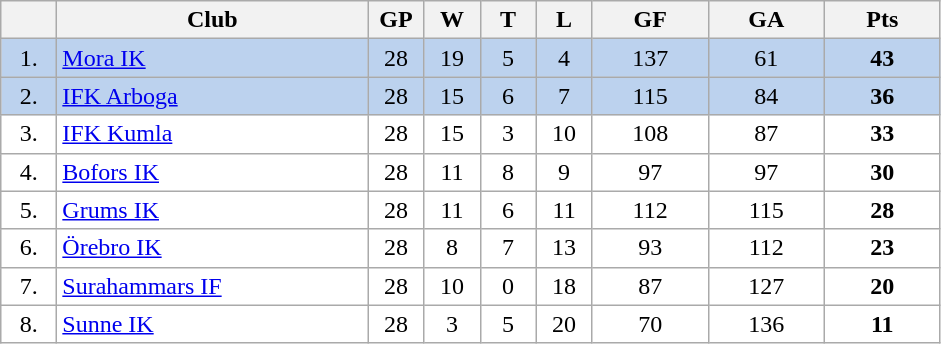<table class="wikitable">
<tr>
<th width="30"></th>
<th width="200">Club</th>
<th width="30">GP</th>
<th width="30">W</th>
<th width="30">T</th>
<th width="30">L</th>
<th width="70">GF</th>
<th width="70">GA</th>
<th width="70">Pts</th>
</tr>
<tr bgcolor="#BCD2EE" align="center">
<td>1.</td>
<td align="left"><a href='#'>Mora IK</a></td>
<td>28</td>
<td>19</td>
<td>5</td>
<td>4</td>
<td>137</td>
<td>61</td>
<td><strong>43</strong></td>
</tr>
<tr bgcolor="#BCD2EE" align="center">
<td>2.</td>
<td align="left"><a href='#'>IFK Arboga</a></td>
<td>28</td>
<td>15</td>
<td>6</td>
<td>7</td>
<td>115</td>
<td>84</td>
<td><strong>36</strong></td>
</tr>
<tr bgcolor="#FFFFFF" align="center">
<td>3.</td>
<td align="left"><a href='#'>IFK Kumla</a></td>
<td>28</td>
<td>15</td>
<td>3</td>
<td>10</td>
<td>108</td>
<td>87</td>
<td><strong>33</strong></td>
</tr>
<tr bgcolor="#FFFFFF" align="center">
<td>4.</td>
<td align="left"><a href='#'>Bofors IK</a></td>
<td>28</td>
<td>11</td>
<td>8</td>
<td>9</td>
<td>97</td>
<td>97</td>
<td><strong>30</strong></td>
</tr>
<tr bgcolor="#FFFFFF" align="center">
<td>5.</td>
<td align="left"><a href='#'>Grums IK</a></td>
<td>28</td>
<td>11</td>
<td>6</td>
<td>11</td>
<td>112</td>
<td>115</td>
<td><strong>28</strong></td>
</tr>
<tr bgcolor="#FFFFFF" align="center">
<td>6.</td>
<td align="left"><a href='#'>Örebro IK</a></td>
<td>28</td>
<td>8</td>
<td>7</td>
<td>13</td>
<td>93</td>
<td>112</td>
<td><strong>23</strong></td>
</tr>
<tr bgcolor="#FFFFFF" align="center">
<td>7.</td>
<td align="left"><a href='#'>Surahammars IF</a></td>
<td>28</td>
<td>10</td>
<td>0</td>
<td>18</td>
<td>87</td>
<td>127</td>
<td><strong>20</strong></td>
</tr>
<tr bgcolor="#FFFFFF" align="center">
<td>8.</td>
<td align="left"><a href='#'>Sunne IK</a></td>
<td>28</td>
<td>3</td>
<td>5</td>
<td>20</td>
<td>70</td>
<td>136</td>
<td><strong>11</strong></td>
</tr>
</table>
